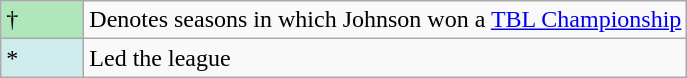<table class="wikitable">
<tr>
<td style="background:#afe6ba; width:3em;">†</td>
<td>Denotes seasons in which Johnson won a <a href='#'>TBL Championship</a></td>
</tr>
<tr>
<td style="background:#CFECEC; width:1em">*</td>
<td>Led the league</td>
</tr>
</table>
